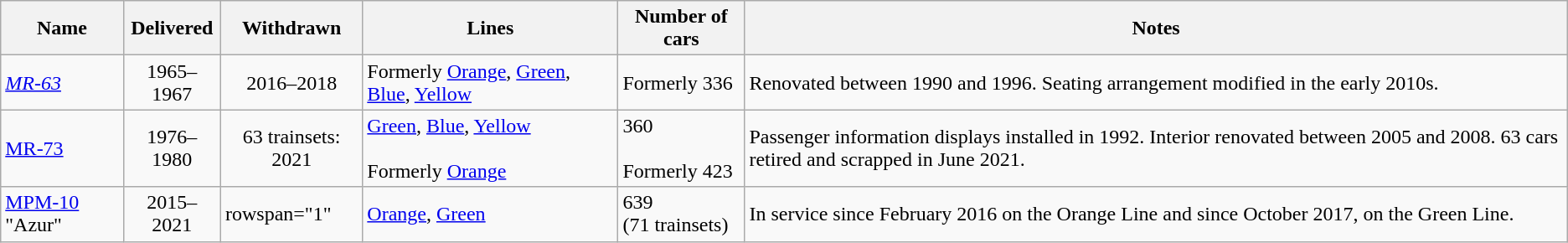<table class="wikitable">
<tr>
<th>Name</th>
<th>Delivered</th>
<th>Withdrawn</th>
<th>Lines</th>
<th>Number of cars</th>
<th>Notes</th>
</tr>
<tr>
<td><em><a href='#'>MR-63</a></em></td>
<td style="text-align:center;">1965–1967</td>
<td style="text-align:center;">2016–2018</td>
<td>Formerly <a href='#'>Orange</a>, <a href='#'>Green</a>, <a href='#'>Blue</a>, <a href='#'>Yellow</a></td>
<td>Formerly 336</td>
<td>Renovated between 1990 and 1996. Seating arrangement modified in the early 2010s.</td>
</tr>
<tr>
<td><a href='#'>MR-73</a></td>
<td style="text-align: center;">1976–1980</td>
<td style="text-align:center;">63 trainsets: 2021</td>
<td><a href='#'>Green</a>, <a href='#'>Blue</a>, <a href='#'>Yellow</a><br><br>Formerly <a href='#'>Orange</a></td>
<td>360<br><br>Formerly 423</td>
<td>Passenger information displays installed in 1992. Interior renovated between 2005 and 2008. 63 cars retired and scrapped in June 2021.</td>
</tr>
<tr>
<td><a href='#'>MPM-10</a> "Azur"</td>
<td style="text-align: center;">2015–2021</td>
<td>rowspan="1" </td>
<td><a href='#'>Orange</a>, <a href='#'>Green</a></td>
<td>639<br>(71 trainsets)</td>
<td>In service since February 2016 on the Orange Line and since October 2017, on the Green Line.</td>
</tr>
</table>
